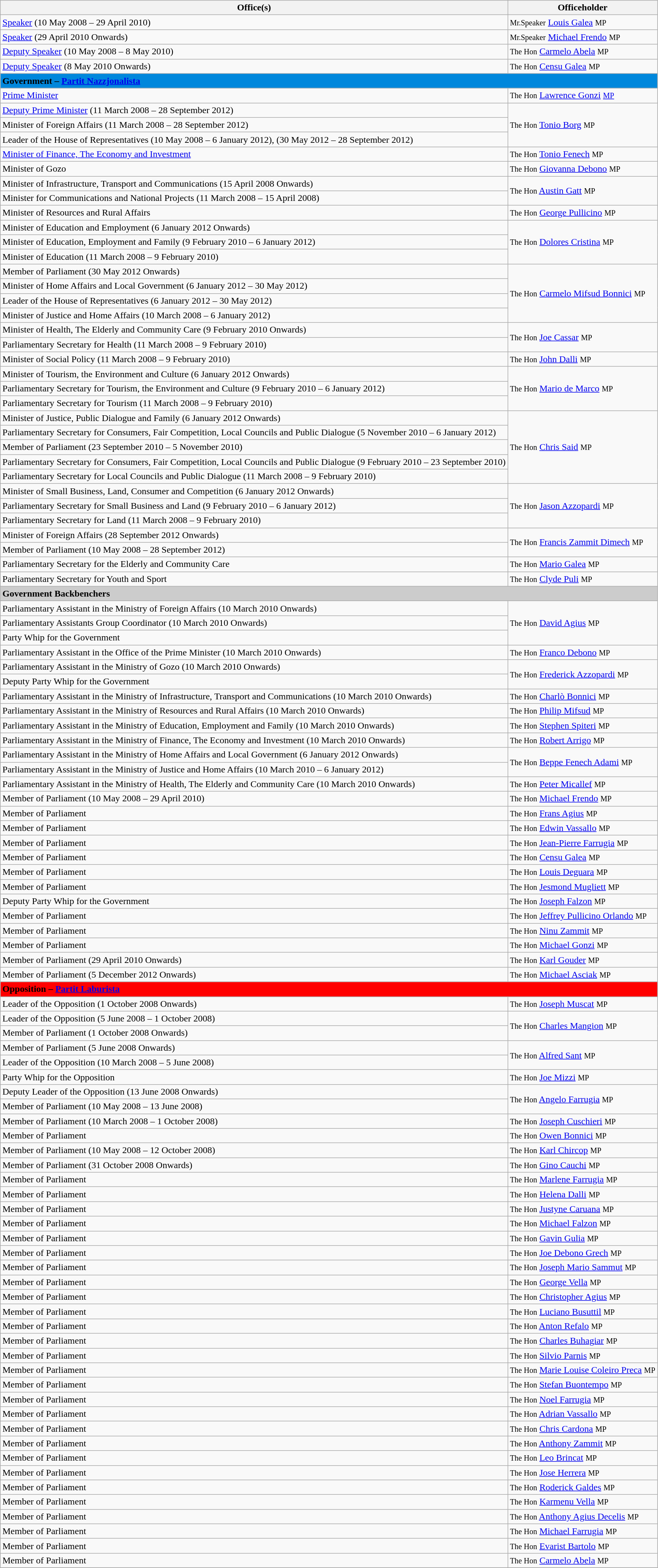<table class="wikitable">
<tr>
<th>Office(s)</th>
<th>Officeholder</th>
</tr>
<tr>
<td><a href='#'>Speaker</a> (10 May 2008 – 29 April 2010)</td>
<td rowspan="1"><small>Mr.Speaker</small> <a href='#'>Louis Galea</a> <small>MP</small></td>
</tr>
<tr>
<td><a href='#'>Speaker</a> (29 April 2010 Onwards)</td>
<td rowspan="1"><small>Mr.Speaker</small> <a href='#'>Michael Frendo</a> <small>MP</small></td>
</tr>
<tr>
<td><a href='#'>Deputy Speaker</a> (10 May 2008 – 8 May 2010)</td>
<td rowspan="1"><small>The Hon</small> <a href='#'>Carmelo Abela</a> <small>MP</small></td>
</tr>
<tr>
<td><a href='#'>Deputy Speaker</a> (8 May 2010 Onwards)</td>
<td rowspan="1"><small>The Hon</small> <a href='#'>Censu Galea</a> <small>MP</small></td>
</tr>
<tr>
<td style="background: #0087DC;" colspan="2"><strong>Government – <a href='#'>Partit Nazzjonalista</a></strong></td>
</tr>
<tr>
<td><a href='#'>Prime Minister</a></td>
<td rowspan="1"><small>The Hon</small> <a href='#'>Lawrence Gonzi</a> <small><a href='#'>MP</a></small></td>
</tr>
<tr>
<td><a href='#'>Deputy Prime Minister</a> (11 March 2008 – 28 September 2012)</td>
<td rowspan="3"><small>The Hon</small> <a href='#'>Tonio Borg</a> <small>MP</small></td>
</tr>
<tr>
<td>Minister of Foreign Affairs (11 March 2008 – 28 September 2012)</td>
</tr>
<tr>
<td>Leader of the House of Representatives (10 May 2008 – 6 January 2012), (30 May 2012 – 28 September 2012)</td>
</tr>
<tr>
<td><a href='#'>Minister of Finance, The Economy and Investment</a></td>
<td rowspan="1"><small>The Hon</small> <a href='#'>Tonio Fenech</a> <small>MP</small></td>
</tr>
<tr>
<td>Minister of Gozo</td>
<td rowspan="1"><small>The Hon</small> <a href='#'>Giovanna Debono</a> <small>MP</small></td>
</tr>
<tr>
<td>Minister of Infrastructure, Transport and Communications (15 April 2008 Onwards)</td>
<td rowspan="2"><small>The Hon</small> <a href='#'>Austin Gatt</a> <small>MP</small></td>
</tr>
<tr>
<td>Minister for Communications and National Projects (11 March 2008 – 15 April 2008)</td>
</tr>
<tr>
<td>Minister of Resources and Rural Affairs</td>
<td rowspan="1"><small>The Hon</small> <a href='#'>George Pullicino</a> <small>MP</small></td>
</tr>
<tr>
<td>Minister of Education and Employment (6 January 2012 Onwards)</td>
<td rowspan="3"><small>The Hon</small> <a href='#'>Dolores Cristina</a> <small>MP</small></td>
</tr>
<tr>
<td>Minister of Education, Employment and Family (9 February 2010 – 6 January 2012)</td>
</tr>
<tr>
<td>Minister of Education (11 March 2008 – 9 February 2010)</td>
</tr>
<tr>
<td>Member of Parliament (30 May 2012 Onwards)</td>
<td rowspan="4"><small>The Hon</small> <a href='#'>Carmelo Mifsud Bonnici</a> <small>MP</small></td>
</tr>
<tr>
<td>Minister of Home Affairs and Local Government (6 January 2012 – 30 May 2012)</td>
</tr>
<tr>
<td>Leader of the House of Representatives (6 January 2012 – 30 May 2012)</td>
</tr>
<tr>
<td>Minister of Justice and Home Affairs (10 March 2008 – 6 January 2012)</td>
</tr>
<tr>
<td>Minister of Health, The Elderly and Community Care (9 February 2010 Onwards)</td>
<td rowspan="2"><small>The Hon</small> <a href='#'>Joe Cassar</a> <small>MP</small></td>
</tr>
<tr>
<td>Parliamentary Secretary for Health (11 March 2008 – 9 February 2010)</td>
</tr>
<tr>
<td>Minister of Social Policy (11 March 2008 – 9 February 2010)</td>
<td rowspan="1"><small>The Hon</small> <a href='#'>John Dalli</a> <small>MP</small></td>
</tr>
<tr>
<td>Minister of Tourism, the Environment and Culture (6 January 2012 Onwards)</td>
<td rowspan="3"><small>The Hon</small> <a href='#'>Mario de Marco</a> <small>MP</small></td>
</tr>
<tr>
<td>Parliamentary Secretary for Tourism, the Environment and Culture (9 February 2010 – 6 January 2012)</td>
</tr>
<tr>
<td>Parliamentary Secretary for Tourism (11 March 2008 – 9 February 2010)</td>
</tr>
<tr>
<td>Minister of Justice, Public Dialogue and Family (6 January 2012 Onwards)</td>
<td rowspan="5"><small>The Hon</small> <a href='#'>Chris Said</a> <small>MP</small></td>
</tr>
<tr>
<td>Parliamentary Secretary for Consumers, Fair Competition, Local Councils and Public Dialogue (5 November 2010 – 6 January 2012)</td>
</tr>
<tr>
<td>Member of Parliament (23 September 2010 – 5 November 2010)</td>
</tr>
<tr>
<td>Parliamentary Secretary for Consumers, Fair Competition, Local Councils and Public Dialogue (9 February 2010 – 23 September 2010)</td>
</tr>
<tr>
<td>Parliamentary Secretary for Local Councils and Public Dialogue (11 March 2008 – 9 February 2010)</td>
</tr>
<tr>
<td>Minister of Small Business, Land, Consumer and Competition (6 January 2012 Onwards)</td>
<td rowspan="3"><small>The Hon</small> <a href='#'>Jason Azzopardi</a> <small>MP</small></td>
</tr>
<tr>
<td>Parliamentary Secretary for Small Business and Land (9 February 2010 – 6 January 2012)</td>
</tr>
<tr>
<td>Parliamentary Secretary for Land (11 March 2008 – 9 February 2010)</td>
</tr>
<tr>
<td>Minister of Foreign Affairs (28 September 2012 Onwards)</td>
<td rowspan="2"><small>The Hon</small> <a href='#'>Francis Zammit Dimech</a> <small>MP</small></td>
</tr>
<tr>
<td>Member of Parliament (10 May 2008 – 28 September 2012)</td>
</tr>
<tr>
<td>Parliamentary Secretary for the Elderly and Community Care</td>
<td rowspan="1"><small>The Hon</small> <a href='#'>Mario Galea</a> <small>MP</small></td>
</tr>
<tr>
<td>Parliamentary Secretary for Youth and Sport</td>
<td rowspan="1"><small>The Hon</small> <a href='#'>Clyde Puli</a> <small>MP</small></td>
</tr>
<tr>
<td style="background:#cccccc;" colspan="2"><strong>Government Backbenchers</strong></td>
</tr>
<tr>
<td>Parliamentary Assistant in the Ministry of Foreign Affairs (10 March 2010 Onwards)</td>
<td rowspan="3"><small>The Hon</small> <a href='#'>David Agius</a> <small>MP</small></td>
</tr>
<tr>
<td>Parliamentary Assistants Group Coordinator (10 March 2010 Onwards)</td>
</tr>
<tr>
<td>Party Whip for the Government</td>
</tr>
<tr>
<td>Parliamentary Assistant in the Office of the Prime Minister (10 March 2010 Onwards)</td>
<td rowspan="1"><small>The Hon</small> <a href='#'>Franco Debono</a> <small>MP</small></td>
</tr>
<tr>
<td>Parliamentary Assistant in the Ministry of Gozo (10 March 2010 Onwards)</td>
<td rowspan="2"><small>The Hon</small> <a href='#'>Frederick Azzopardi</a> <small>MP</small></td>
</tr>
<tr>
<td>Deputy Party Whip for the Government</td>
</tr>
<tr>
<td>Parliamentary Assistant in the Ministry of Infrastructure, Transport and Communications (10 March 2010 Onwards)</td>
<td rowspan="1"><small>The Hon</small> <a href='#'>Charlò Bonnici</a> <small>MP</small></td>
</tr>
<tr>
<td>Parliamentary Assistant in the Ministry of Resources and Rural Affairs (10 March 2010 Onwards)</td>
<td rowspan="1"><small>The Hon</small> <a href='#'>Philip Mifsud</a> <small>MP</small></td>
</tr>
<tr>
<td>Parliamentary Assistant in the Ministry of Education, Employment and Family (10 March 2010 Onwards)</td>
<td rowspan="1"><small>The Hon</small> <a href='#'>Stephen Spiteri</a> <small>MP</small></td>
</tr>
<tr>
<td>Parliamentary Assistant in the Ministry of Finance, The Economy and Investment (10 March 2010 Onwards)</td>
<td rowspan="1"><small>The Hon</small> <a href='#'>Robert Arrigo</a> <small>MP</small></td>
</tr>
<tr>
<td>Parliamentary Assistant in the Ministry of Home Affairs and Local Government (6 January 2012 Onwards)</td>
<td rowspan="2"><small>The Hon</small> <a href='#'>Beppe Fenech Adami</a> <small>MP</small></td>
</tr>
<tr>
<td>Parliamentary Assistant in the Ministry of Justice and Home Affairs (10 March 2010 – 6 January 2012)</td>
</tr>
<tr>
<td>Parliamentary Assistant in the Ministry of Health, The Elderly and Community Care (10 March 2010 Onwards)</td>
<td rowspan="1"><small>The Hon</small> <a href='#'>Peter Micallef</a> <small>MP</small></td>
</tr>
<tr>
<td>Member of Parliament (10 May 2008 – 29 April 2010)</td>
<td rowspan="1"><small>The Hon</small> <a href='#'>Michael Frendo</a> <small>MP</small></td>
</tr>
<tr>
<td>Member of Parliament</td>
<td rowspan="1"><small>The Hon</small> <a href='#'>Frans Agius</a> <small>MP</small></td>
</tr>
<tr>
<td>Member of Parliament</td>
<td rowspan="1"><small>The Hon</small> <a href='#'>Edwin Vassallo</a> <small>MP</small></td>
</tr>
<tr>
<td>Member of Parliament</td>
<td rowspan="1"><small>The Hon</small> <a href='#'>Jean-Pierre Farrugia</a> <small>MP</small></td>
</tr>
<tr>
<td>Member of Parliament</td>
<td rowspan="1"><small>The Hon</small> <a href='#'>Censu Galea</a> <small>MP</small></td>
</tr>
<tr>
<td>Member of Parliament</td>
<td rowspan="1"><small>The Hon</small> <a href='#'>Louis Deguara</a> <small>MP</small></td>
</tr>
<tr>
<td>Member of Parliament</td>
<td rowspan="1"><small>The Hon</small> <a href='#'>Jesmond Mugliett</a> <small>MP</small></td>
</tr>
<tr>
<td>Deputy Party Whip for the Government</td>
<td rowspan="1"><small>The Hon</small> <a href='#'>Joseph Falzon</a> <small>MP</small></td>
</tr>
<tr>
<td>Member of Parliament</td>
<td rowspan="1"><small>The Hon</small> <a href='#'>Jeffrey Pullicino Orlando</a> <small>MP</small></td>
</tr>
<tr>
<td>Member of Parliament</td>
<td rowspan="1"><small>The Hon</small> <a href='#'>Ninu Zammit</a> <small>MP</small></td>
</tr>
<tr>
<td>Member of Parliament</td>
<td rowspan="1"><small>The Hon</small> <a href='#'>Michael Gonzi</a> <small>MP</small></td>
</tr>
<tr>
<td>Member of Parliament (29 April 2010 Onwards)</td>
<td rowspan="1"><small>The Hon</small> <a href='#'>Karl Gouder</a> <small>MP</small></td>
</tr>
<tr>
<td>Member of Parliament (5 December 2012 Onwards)</td>
<td rowspan="1"><small>The Hon</small> <a href='#'>Michael Asciak</a> <small>MP</small></td>
</tr>
<tr>
<td style="background: #ff0000;" colspan="2"><strong>Opposition – <a href='#'>Partit Laburista</a></strong></td>
</tr>
<tr>
<td>Leader of the Opposition (1 October 2008 Onwards)</td>
<td rowspan="1"><small>The Hon</small> <a href='#'>Joseph Muscat</a> <small>MP</small></td>
</tr>
<tr>
<td>Leader of the Opposition (5 June 2008 – 1 October 2008)</td>
<td rowspan="2"><small>The Hon</small> <a href='#'>Charles Mangion</a> <small>MP</small></td>
</tr>
<tr>
<td>Member of Parliament (1 October 2008 Onwards)</td>
</tr>
<tr>
<td>Member of Parliament (5 June 2008 Onwards)</td>
<td rowspan="2"><small>The Hon</small> <a href='#'>Alfred Sant</a> <small>MP</small></td>
</tr>
<tr>
<td>Leader of the Opposition (10 March 2008 – 5 June 2008)</td>
</tr>
<tr>
<td>Party Whip for the Opposition</td>
<td rowspan="1"><small>The Hon</small> <a href='#'>Joe Mizzi</a> <small>MP</small></td>
</tr>
<tr>
<td>Deputy Leader of the Opposition (13 June 2008 Onwards)</td>
<td rowspan="2"><small>The Hon</small> <a href='#'>Angelo Farrugia</a> <small>MP</small></td>
</tr>
<tr>
<td>Member of Parliament (10 May 2008 – 13 June 2008)</td>
</tr>
<tr>
<td>Member of Parliament (10 March 2008 – 1 October 2008)</td>
<td rowspan="1"><small>The Hon</small> <a href='#'>Joseph Cuschieri</a> <small>MP</small></td>
</tr>
<tr>
<td>Member of Parliament</td>
<td rowspan="1"><small>The Hon</small> <a href='#'>Owen Bonnici</a> <small>MP</small></td>
</tr>
<tr>
<td>Member of Parliament (10 May 2008 – 12 October 2008)</td>
<td rowspan="1"><small>The Hon</small> <a href='#'>Karl Chircop</a> <small>MP</small></td>
</tr>
<tr>
<td>Member of Parliament (31 October 2008 Onwards)</td>
<td rowspan="1"><small>The Hon</small> <a href='#'>Gino Cauchi</a> <small>MP</small></td>
</tr>
<tr>
<td>Member of Parliament</td>
<td rowspan="1"><small>The Hon</small> <a href='#'>Marlene Farrugia</a> <small>MP</small></td>
</tr>
<tr>
<td>Member of Parliament</td>
<td rowspan="1"><small>The Hon</small> <a href='#'>Helena Dalli</a> <small>MP</small></td>
</tr>
<tr>
<td>Member of Parliament</td>
<td rowspan="1"><small>The Hon</small> <a href='#'>Justyne Caruana</a> <small>MP</small></td>
</tr>
<tr>
<td>Member of Parliament</td>
<td rowspan="1"><small>The Hon</small> <a href='#'>Michael Falzon</a> <small>MP</small></td>
</tr>
<tr>
<td>Member of Parliament</td>
<td rowspan="1"><small>The Hon</small> <a href='#'>Gavin Gulia</a> <small>MP</small></td>
</tr>
<tr>
<td>Member of Parliament</td>
<td rowspan="1"><small>The Hon</small> <a href='#'>Joe Debono Grech</a> <small>MP</small></td>
</tr>
<tr>
<td>Member of Parliament</td>
<td rowspan="1"><small>The Hon</small> <a href='#'>Joseph Mario Sammut</a> <small>MP</small></td>
</tr>
<tr>
<td>Member of Parliament</td>
<td rowspan="1"><small>The Hon</small> <a href='#'>George Vella</a> <small>MP</small></td>
</tr>
<tr>
<td>Member of Parliament</td>
<td rowspan="1"><small>The Hon</small> <a href='#'>Christopher Agius</a> <small>MP</small></td>
</tr>
<tr>
<td>Member of Parliament</td>
<td rowspan="1"><small>The Hon</small> <a href='#'>Luciano Busuttil</a> <small>MP</small></td>
</tr>
<tr>
<td>Member of Parliament</td>
<td rowspan="1"><small>The Hon</small> <a href='#'>Anton Refalo</a> <small>MP</small></td>
</tr>
<tr>
<td>Member of Parliament</td>
<td rowspan="1"><small>The Hon</small> <a href='#'>Charles Buhagiar</a> <small>MP</small></td>
</tr>
<tr>
<td>Member of Parliament</td>
<td rowspan="1"><small>The Hon</small> <a href='#'>Silvio Parnis</a> <small>MP</small></td>
</tr>
<tr>
<td>Member of Parliament</td>
<td rowspan="1"><small>The Hon</small> <a href='#'>Marie Louise Coleiro Preca</a> <small>MP</small></td>
</tr>
<tr>
<td>Member of Parliament</td>
<td rowspan="1"><small>The Hon</small> <a href='#'>Stefan Buontempo</a> <small>MP</small></td>
</tr>
<tr>
<td>Member of Parliament</td>
<td rowspan="1"><small>The Hon</small> <a href='#'>Noel Farrugia</a> <small>MP</small></td>
</tr>
<tr>
<td>Member of Parliament</td>
<td rowspan="1"><small>The Hon</small> <a href='#'>Adrian Vassallo</a> <small>MP</small></td>
</tr>
<tr>
<td>Member of Parliament</td>
<td rowspan="1"><small>The Hon</small> <a href='#'>Chris Cardona</a> <small>MP</small></td>
</tr>
<tr>
<td>Member of Parliament</td>
<td rowspan="1"><small>The Hon</small> <a href='#'>Anthony Zammit</a> <small>MP</small></td>
</tr>
<tr>
<td>Member of Parliament</td>
<td rowspan="1"><small>The Hon</small> <a href='#'>Leo Brincat</a> <small>MP</small></td>
</tr>
<tr>
<td>Member of Parliament</td>
<td rowspan="1"><small>The Hon</small> <a href='#'>Jose Herrera</a> <small>MP</small></td>
</tr>
<tr>
<td>Member of Parliament</td>
<td rowspan="1"><small>The Hon</small> <a href='#'>Roderick Galdes</a> <small>MP</small></td>
</tr>
<tr>
<td>Member of Parliament</td>
<td rowspan="1"><small>The Hon</small> <a href='#'>Karmenu Vella</a> <small>MP</small></td>
</tr>
<tr>
<td>Member of Parliament</td>
<td rowspan="1"><small>The Hon</small> <a href='#'>Anthony Agius Decelis</a> <small>MP</small></td>
</tr>
<tr>
<td>Member of Parliament</td>
<td rowspan="1"><small>The Hon</small> <a href='#'>Michael Farrugia</a> <small>MP</small></td>
</tr>
<tr>
<td>Member of Parliament</td>
<td rowspan="1"><small>The Hon</small> <a href='#'>Evarist Bartolo</a> <small>MP</small></td>
</tr>
<tr>
<td>Member of Parliament</td>
<td rowspan="1"><small>The Hon</small> <a href='#'>Carmelo Abela</a> <small>MP</small></td>
</tr>
<tr>
</tr>
</table>
